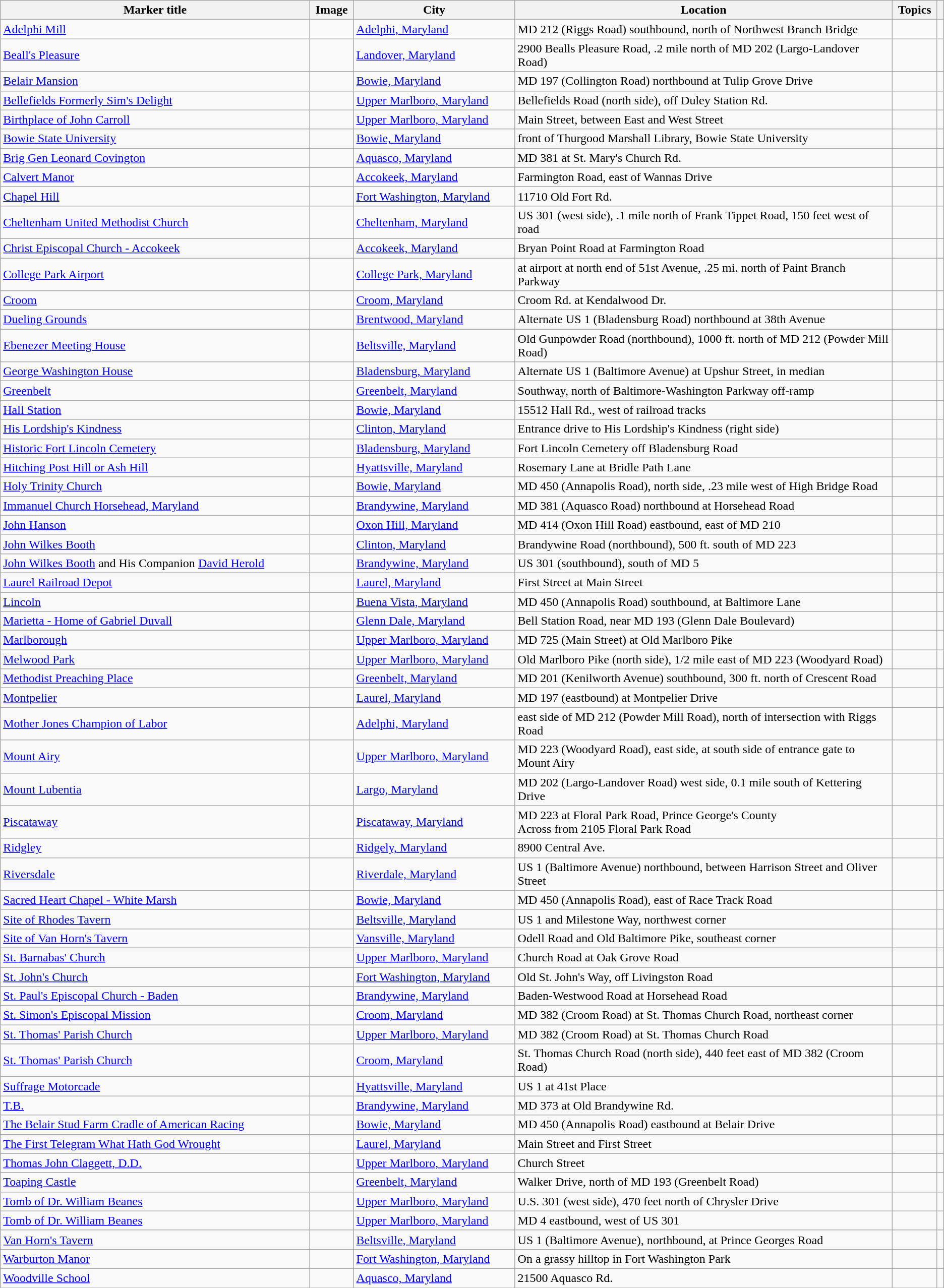<table class="wikitable sortable">
<tr>
<th><strong>Marker title</strong></th>
<th class="unsortable"><strong>Image</strong></th>
<th><strong>City</strong></th>
<th style="width:40%"><strong>Location</strong></th>
<th><strong>Topics</strong></th>
<th class="unsortable"></th>
</tr>
<tr>
<td><a href='#'>Adelphi Mill</a></td>
<td></td>
<td><a href='#'>Adelphi, Maryland</a></td>
<td>MD 212 (Riggs Road) southbound, north of Northwest Branch Bridge<br><small></small></td>
<td></td>
<td></td>
</tr>
<tr>
<td><a href='#'>Beall's Pleasure</a></td>
<td></td>
<td><a href='#'>Landover, Maryland</a></td>
<td>2900 Bealls Pleasure Road, .2 mile north of MD 202 (Largo-Landover Road)<br><small></small></td>
<td></td>
<td></td>
</tr>
<tr>
<td><a href='#'>Belair Mansion</a></td>
<td></td>
<td><a href='#'>Bowie, Maryland</a></td>
<td>MD 197 (Collington Road) northbound at Tulip Grove Drive<br><small></small></td>
<td></td>
<td></td>
</tr>
<tr>
<td><a href='#'>Bellefields Formerly Sim's Delight</a></td>
<td></td>
<td><a href='#'>Upper Marlboro, Maryland</a></td>
<td>Bellefields Road (north side), off Duley Station Rd.<br><small></small></td>
<td></td>
<td></td>
</tr>
<tr>
<td><a href='#'>Birthplace of John Carroll</a></td>
<td></td>
<td><a href='#'>Upper Marlboro, Maryland</a></td>
<td>Main Street, between East and West Street<br><small></small></td>
<td></td>
<td></td>
</tr>
<tr>
<td><a href='#'>Bowie State University</a></td>
<td></td>
<td><a href='#'>Bowie, Maryland</a></td>
<td>front of Thurgood Marshall Library, Bowie State University<br><small></small></td>
<td></td>
<td></td>
</tr>
<tr>
<td><a href='#'>Brig Gen Leonard Covington</a></td>
<td></td>
<td><a href='#'>Aquasco, Maryland</a></td>
<td>MD 381 at St. Mary's Church Rd.<br><small></small></td>
<td></td>
<td></td>
</tr>
<tr>
<td><a href='#'>Calvert Manor</a></td>
<td></td>
<td><a href='#'>Accokeek, Maryland</a></td>
<td>Farmington Road, east of Wannas Drive<br><small></small></td>
<td></td>
<td></td>
</tr>
<tr>
<td><a href='#'>Chapel Hill</a></td>
<td></td>
<td><a href='#'>Fort Washington, Maryland</a></td>
<td>11710 Old Fort Rd.<br><small></small></td>
<td></td>
<td></td>
</tr>
<tr>
<td><a href='#'>Cheltenham United Methodist Church</a></td>
<td></td>
<td><a href='#'>Cheltenham, Maryland</a></td>
<td>US 301 (west side), .1 mile north of Frank Tippet Road, 150 feet west of road<br><small></small></td>
<td></td>
<td></td>
</tr>
<tr>
<td><a href='#'>Christ Episcopal Church - Accokeek</a></td>
<td></td>
<td><a href='#'>Accokeek, Maryland</a></td>
<td>Bryan Point Road at Farmington Road<br><small></small></td>
<td></td>
<td></td>
</tr>
<tr>
<td><a href='#'>College Park Airport</a></td>
<td></td>
<td><a href='#'>College Park, Maryland</a></td>
<td>at airport at north end of 51st Avenue, .25 mi. north of Paint Branch Parkway<br><small></small></td>
<td></td>
<td></td>
</tr>
<tr>
<td><a href='#'>Croom</a></td>
<td></td>
<td><a href='#'>Croom, Maryland</a></td>
<td>Croom Rd. at Kendalwood Dr.<br><small></small></td>
<td></td>
<td></td>
</tr>
<tr>
<td><a href='#'>Dueling Grounds</a></td>
<td></td>
<td><a href='#'>Brentwood, Maryland</a></td>
<td>Alternate US 1 (Bladensburg Road) northbound at 38th Avenue<br><small></small></td>
<td></td>
<td></td>
</tr>
<tr>
<td><a href='#'>Ebenezer Meeting House</a></td>
<td></td>
<td><a href='#'>Beltsville, Maryland</a></td>
<td>Old Gunpowder Road (northbound), 1000 ft. north of MD 212 (Powder Mill Road)<br><small></small></td>
<td></td>
<td></td>
</tr>
<tr>
<td><a href='#'>George Washington House</a></td>
<td></td>
<td><a href='#'>Bladensburg, Maryland</a></td>
<td>Alternate US 1 (Baltimore Avenue) at Upshur Street, in median<br><small></small></td>
<td></td>
<td></td>
</tr>
<tr>
<td><a href='#'>Greenbelt</a></td>
<td></td>
<td><a href='#'>Greenbelt, Maryland</a></td>
<td>Southway, north of Baltimore-Washington Parkway off-ramp<br><small></small></td>
<td></td>
<td></td>
</tr>
<tr>
<td><a href='#'>Hall Station</a></td>
<td></td>
<td><a href='#'>Bowie, Maryland</a></td>
<td>15512 Hall Rd., west of railroad tracks<br><small></small></td>
<td></td>
<td></td>
</tr>
<tr>
<td><a href='#'>His Lordship's Kindness</a></td>
<td></td>
<td><a href='#'>Clinton, Maryland</a></td>
<td>Entrance drive to His Lordship's Kindness (right side)<br><small></small></td>
<td></td>
<td></td>
</tr>
<tr>
<td><a href='#'>Historic Fort Lincoln Cemetery</a></td>
<td></td>
<td><a href='#'>Bladensburg, Maryland</a></td>
<td>Fort Lincoln Cemetery off Bladensburg Road<br><small></small></td>
<td></td>
<td></td>
</tr>
<tr>
<td><a href='#'>Hitching Post Hill or Ash Hill</a></td>
<td></td>
<td><a href='#'>Hyattsville, Maryland</a></td>
<td>Rosemary Lane at Bridle Path Lane<br><small></small></td>
<td></td>
<td></td>
</tr>
<tr>
<td><a href='#'>Holy Trinity Church</a></td>
<td></td>
<td><a href='#'>Bowie, Maryland</a></td>
<td>MD 450 (Annapolis Road), north side, .23 mile west of High Bridge Road<br><small></small></td>
<td></td>
<td></td>
</tr>
<tr>
<td><a href='#'>Immanuel Church Horsehead, Maryland</a></td>
<td></td>
<td><a href='#'>Brandywine, Maryland</a></td>
<td>MD 381 (Aquasco Road) northbound at Horsehead Road<br><small></small></td>
<td></td>
<td></td>
</tr>
<tr>
<td><a href='#'>John Hanson</a></td>
<td></td>
<td><a href='#'>Oxon Hill, Maryland</a></td>
<td>MD 414 (Oxon Hill Road) eastbound, east of MD 210<br><small></small></td>
<td></td>
<td></td>
</tr>
<tr>
<td><a href='#'>John Wilkes Booth</a></td>
<td></td>
<td><a href='#'>Clinton, Maryland</a></td>
<td>Brandywine Road (northbound), 500 ft. south of MD 223<br><small></small></td>
<td></td>
<td></td>
</tr>
<tr>
<td><a href='#'>John Wilkes Booth</a> and His Companion <a href='#'>David Herold</a></td>
<td></td>
<td><a href='#'>Brandywine, Maryland</a></td>
<td>US 301 (southbound), south of MD 5<br><small></small></td>
<td></td>
<td></td>
</tr>
<tr>
<td><a href='#'>Laurel Railroad Depot</a></td>
<td></td>
<td><a href='#'>Laurel, Maryland</a></td>
<td>First Street at Main Street<br><small></small></td>
<td></td>
<td></td>
</tr>
<tr>
<td><a href='#'>Lincoln</a></td>
<td></td>
<td><a href='#'>Buena Vista, Maryland</a></td>
<td>MD 450 (Annapolis Road) southbound, at Baltimore Lane<br><small></small></td>
<td></td>
<td></td>
</tr>
<tr>
<td><a href='#'>Marietta - Home of Gabriel Duvall</a></td>
<td></td>
<td><a href='#'>Glenn Dale, Maryland</a></td>
<td>Bell Station Road, near MD 193 (Glenn Dale Boulevard)<br><small></small></td>
<td></td>
<td></td>
</tr>
<tr>
<td><a href='#'>Marlborough</a></td>
<td></td>
<td><a href='#'>Upper Marlboro, Maryland</a></td>
<td>MD 725 (Main Street) at Old Marlboro Pike<br><small></small></td>
<td></td>
<td></td>
</tr>
<tr>
<td><a href='#'>Melwood Park</a></td>
<td></td>
<td><a href='#'>Upper Marlboro, Maryland</a></td>
<td>Old Marlboro Pike (north side), 1/2 mile east of MD 223 (Woodyard Road)<br><small></small></td>
<td></td>
<td></td>
</tr>
<tr>
<td><a href='#'>Methodist Preaching Place</a></td>
<td></td>
<td><a href='#'>Greenbelt, Maryland</a></td>
<td>MD 201 (Kenilworth Avenue) southbound, 300 ft. north of Crescent Road<br><small></small></td>
<td></td>
<td></td>
</tr>
<tr>
<td><a href='#'>Montpelier</a></td>
<td></td>
<td><a href='#'>Laurel, Maryland</a></td>
<td>MD 197 (eastbound) at Montpelier Drive<br><small></small></td>
<td></td>
<td></td>
</tr>
<tr>
<td><a href='#'>Mother Jones Champion of Labor</a></td>
<td></td>
<td><a href='#'>Adelphi, Maryland</a></td>
<td>east side of MD 212 (Powder Mill Road), north of intersection with Riggs Road<br><small></small></td>
<td></td>
<td></td>
</tr>
<tr>
<td><a href='#'>Mount Airy</a></td>
<td></td>
<td><a href='#'>Upper Marlboro, Maryland</a></td>
<td>MD 223 (Woodyard Road), east side, at south side of entrance gate to Mount Airy<br><small></small></td>
<td></td>
<td></td>
</tr>
<tr>
<td><a href='#'>Mount Lubentia</a></td>
<td></td>
<td><a href='#'>Largo, Maryland</a></td>
<td>MD 202 (Largo-Landover Road) west side, 0.1 mile south of Kettering Drive<br><small></small></td>
<td></td>
<td></td>
</tr>
<tr>
<td><a href='#'>Piscataway</a></td>
<td></td>
<td><a href='#'>Piscataway, Maryland</a></td>
<td>MD 223 at Floral Park Road, Prince George's County<br>Across from 2105 Floral Park Road<small></small></td>
<td></td>
<td></td>
</tr>
<tr>
<td><a href='#'>Ridgley</a></td>
<td></td>
<td><a href='#'>Ridgely, Maryland</a></td>
<td>8900 Central Ave.<br><small></small></td>
<td></td>
<td></td>
</tr>
<tr>
<td><a href='#'>Riversdale</a></td>
<td></td>
<td><a href='#'>Riverdale, Maryland</a></td>
<td>US 1 (Baltimore Avenue) northbound, between Harrison Street and Oliver Street<br><small></small></td>
<td></td>
<td></td>
</tr>
<tr>
<td><a href='#'>Sacred Heart Chapel - White Marsh</a></td>
<td></td>
<td><a href='#'>Bowie, Maryland</a></td>
<td>MD 450 (Annapolis Road), east of Race Track Road<br><small></small></td>
<td></td>
<td></td>
</tr>
<tr>
<td><a href='#'>Site of Rhodes Tavern</a></td>
<td></td>
<td><a href='#'>Beltsville, Maryland</a></td>
<td>US 1 and Milestone Way, northwest corner<br><small></small></td>
<td></td>
<td></td>
</tr>
<tr>
<td><a href='#'>Site of Van Horn's Tavern</a></td>
<td></td>
<td><a href='#'>Vansville, Maryland</a></td>
<td>Odell Road and Old Baltimore Pike, southeast corner<br><small></small></td>
<td></td>
<td></td>
</tr>
<tr>
<td><a href='#'>St. Barnabas' Church</a></td>
<td></td>
<td><a href='#'>Upper Marlboro, Maryland</a></td>
<td>Church Road at Oak Grove Road<br><small></small></td>
<td></td>
<td></td>
</tr>
<tr>
<td><a href='#'>St. John's Church</a></td>
<td></td>
<td><a href='#'>Fort Washington, Maryland</a></td>
<td>Old St. John's Way, off Livingston Road<br><small></small></td>
<td></td>
<td></td>
</tr>
<tr>
<td><a href='#'>St. Paul's Episcopal Church - Baden</a></td>
<td></td>
<td><a href='#'>Brandywine, Maryland</a></td>
<td>Baden-Westwood Road at Horsehead Road<br><small></small></td>
<td></td>
<td></td>
</tr>
<tr>
<td><a href='#'>St. Simon's Episcopal Mission</a></td>
<td></td>
<td><a href='#'>Croom, Maryland</a></td>
<td>MD 382 (Croom Road) at St. Thomas Church Road, northeast corner<br><small></small></td>
<td></td>
<td></td>
</tr>
<tr>
<td><a href='#'>St. Thomas' Parish Church</a></td>
<td></td>
<td><a href='#'>Upper Marlboro, Maryland</a></td>
<td>MD 382 (Croom Road) at St. Thomas Church Road<br><small></small></td>
<td></td>
<td></td>
</tr>
<tr>
<td><a href='#'>St. Thomas' Parish Church</a></td>
<td></td>
<td><a href='#'>Croom, Maryland</a></td>
<td>St. Thomas Church Road (north side), 440 feet east of MD 382 (Croom Road)<br><small></small></td>
<td></td>
<td></td>
</tr>
<tr>
<td><a href='#'>Suffrage Motorcade</a></td>
<td></td>
<td><a href='#'>Hyattsville, Maryland</a></td>
<td>US 1 at 41st Place<br><small></small></td>
<td></td>
<td></td>
</tr>
<tr>
<td><a href='#'>T.B.</a></td>
<td></td>
<td><a href='#'>Brandywine, Maryland</a></td>
<td>MD 373 at Old Brandywine Rd.<br><small></small></td>
<td></td>
<td></td>
</tr>
<tr>
<td><a href='#'>The Belair Stud Farm Cradle of American Racing</a></td>
<td></td>
<td><a href='#'>Bowie, Maryland</a></td>
<td>MD 450 (Annapolis Road) eastbound at Belair Drive<br><small></small></td>
<td></td>
<td></td>
</tr>
<tr>
<td><a href='#'>The First Telegram What Hath God Wrought</a></td>
<td></td>
<td><a href='#'>Laurel, Maryland</a></td>
<td>Main Street and First Street<br><small></small></td>
<td></td>
<td></td>
</tr>
<tr>
<td><a href='#'>Thomas John Claggett, D.D.</a></td>
<td></td>
<td><a href='#'>Upper Marlboro, Maryland</a></td>
<td>Church Street<br><small></small></td>
<td></td>
<td></td>
</tr>
<tr>
<td><a href='#'>Toaping Castle</a></td>
<td></td>
<td><a href='#'>Greenbelt, Maryland</a></td>
<td>Walker Drive, north of MD 193 (Greenbelt Road)<br><small></small></td>
<td></td>
<td></td>
</tr>
<tr>
<td><a href='#'>Tomb of Dr. William Beanes</a></td>
<td></td>
<td><a href='#'>Upper Marlboro, Maryland</a></td>
<td>U.S. 301 (west side), 470 feet north of Chrysler Drive<br><small></small></td>
<td></td>
<td></td>
</tr>
<tr>
<td><a href='#'>Tomb of Dr. William Beanes</a></td>
<td></td>
<td><a href='#'>Upper Marlboro, Maryland</a></td>
<td>MD 4 eastbound, west of US 301<br><small></small></td>
<td></td>
<td></td>
</tr>
<tr>
<td><a href='#'>Van Horn's Tavern</a></td>
<td></td>
<td><a href='#'>Beltsville, Maryland</a></td>
<td>US 1 (Baltimore Avenue), northbound, at Prince Georges Road<br><small></small></td>
<td></td>
<td></td>
</tr>
<tr>
<td><a href='#'>Warburton Manor</a></td>
<td></td>
<td><a href='#'>Fort Washington, Maryland</a></td>
<td>On a grassy hilltop in Fort Washington Park<br><small></small></td>
<td></td>
<td></td>
</tr>
<tr>
<td><a href='#'>Woodville School</a></td>
<td></td>
<td><a href='#'>Aquasco, Maryland</a></td>
<td>21500 Aquasco Rd.<br><small></small></td>
<td></td>
<td></td>
</tr>
<tr>
</tr>
</table>
